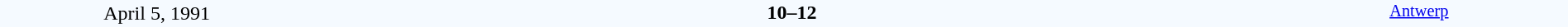<table style="width: 100%; background:#F5FAFF;" cellspacing="0">
<tr>
<td align=center rowspan=3 width=20%>April 5, 1991<br></td>
</tr>
<tr>
<td width=24% align=right></td>
<td align=center width=13%><strong>10–12</strong></td>
<td width=24%></td>
<td style=font-size:85% rowspan=3 valign=top align=center><a href='#'>Antwerp</a></td>
</tr>
<tr style=font-size:85%>
<td align=right></td>
<td align=center></td>
<td></td>
</tr>
</table>
